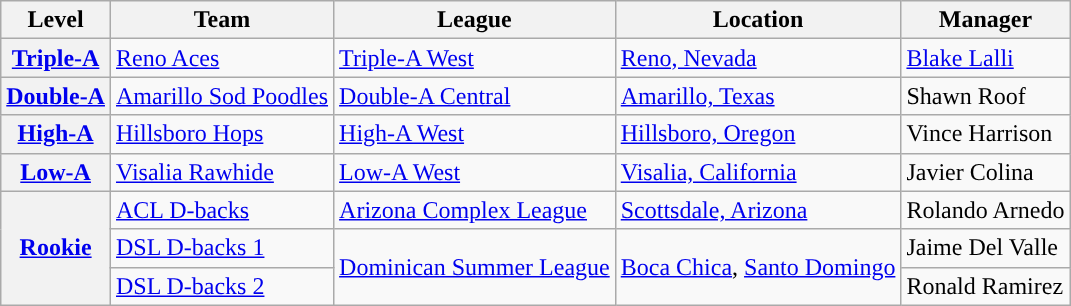<table class="wikitable plainrowheaders">
<tr>
<th scope="col" style="text-align:center; ">Level</th>
<th scope="col" style="text-align:center; ">Team</th>
<th scope="col" style="text-align:center; ">League</th>
<th scope="col" style="text-align:center; ">Location</th>
<th scope="col" style="text-align:center; ">Manager</th>
</tr>
<tr>
<th scope="row"><a href='#'>Triple-A</a></th>
<td><a href='#'>Reno Aces</a></td>
<td><a href='#'>Triple-A West</a></td>
<td><a href='#'>Reno, Nevada</a></td>
<td><a href='#'>Blake Lalli</a></td>
</tr>
<tr>
<th scope="row"><a href='#'>Double-A</a></th>
<td><a href='#'>Amarillo Sod Poodles</a></td>
<td><a href='#'>Double-A Central</a></td>
<td><a href='#'>Amarillo, Texas</a></td>
<td>Shawn Roof</td>
</tr>
<tr>
<th scope="row"><a href='#'>High-A</a></th>
<td><a href='#'>Hillsboro Hops</a></td>
<td><a href='#'>High-A West</a></td>
<td><a href='#'>Hillsboro, Oregon</a></td>
<td>Vince Harrison</td>
</tr>
<tr>
<th scope="row"><a href='#'>Low-A</a></th>
<td><a href='#'>Visalia Rawhide</a></td>
<td><a href='#'>Low-A West</a></td>
<td><a href='#'>Visalia, California</a></td>
<td>Javier Colina</td>
</tr>
<tr>
<th scope="row" rowspan=4><a href='#'>Rookie</a></th>
<td><a href='#'>ACL D-backs</a></td>
<td><a href='#'>Arizona Complex League</a></td>
<td><a href='#'>Scottsdale, Arizona</a></td>
<td>Rolando Arnedo</td>
</tr>
<tr>
<td><a href='#'>DSL D-backs 1</a></td>
<td rowspan=2><a href='#'>Dominican Summer League</a></td>
<td rowspan=2><a href='#'>Boca Chica</a>, <a href='#'>Santo Domingo</a></td>
<td>Jaime Del Valle</td>
</tr>
<tr>
<td><a href='#'>DSL D-backs 2</a></td>
<td>Ronald Ramirez</td>
</tr>
</table>
